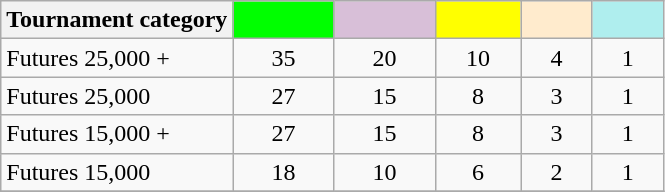<table class="wikitable" style="text-align:center">
<tr>
<th>Tournament category</th>
<th style="width:60px; background:lime;"></th>
<th style="width:60px; background:thistle;"></th>
<th style="width:50px; background:#ff0;"></th>
<th style="width:40px; background:#ffebcd;"></th>
<th style="width:40px; background:#afeeee;"></th>
</tr>
<tr>
<td align="left">Futures 25,000 +</td>
<td>35</td>
<td>20</td>
<td>10</td>
<td>4</td>
<td>1</td>
</tr>
<tr>
<td align="left">Futures 25,000</td>
<td>27</td>
<td>15</td>
<td>8</td>
<td>3</td>
<td>1</td>
</tr>
<tr>
<td align="left">Futures 15,000 +</td>
<td>27</td>
<td>15</td>
<td>8</td>
<td>3</td>
<td>1</td>
</tr>
<tr>
<td align="left">Futures 15,000</td>
<td>18</td>
<td>10</td>
<td>6</td>
<td>2</td>
<td>1</td>
</tr>
<tr>
</tr>
</table>
